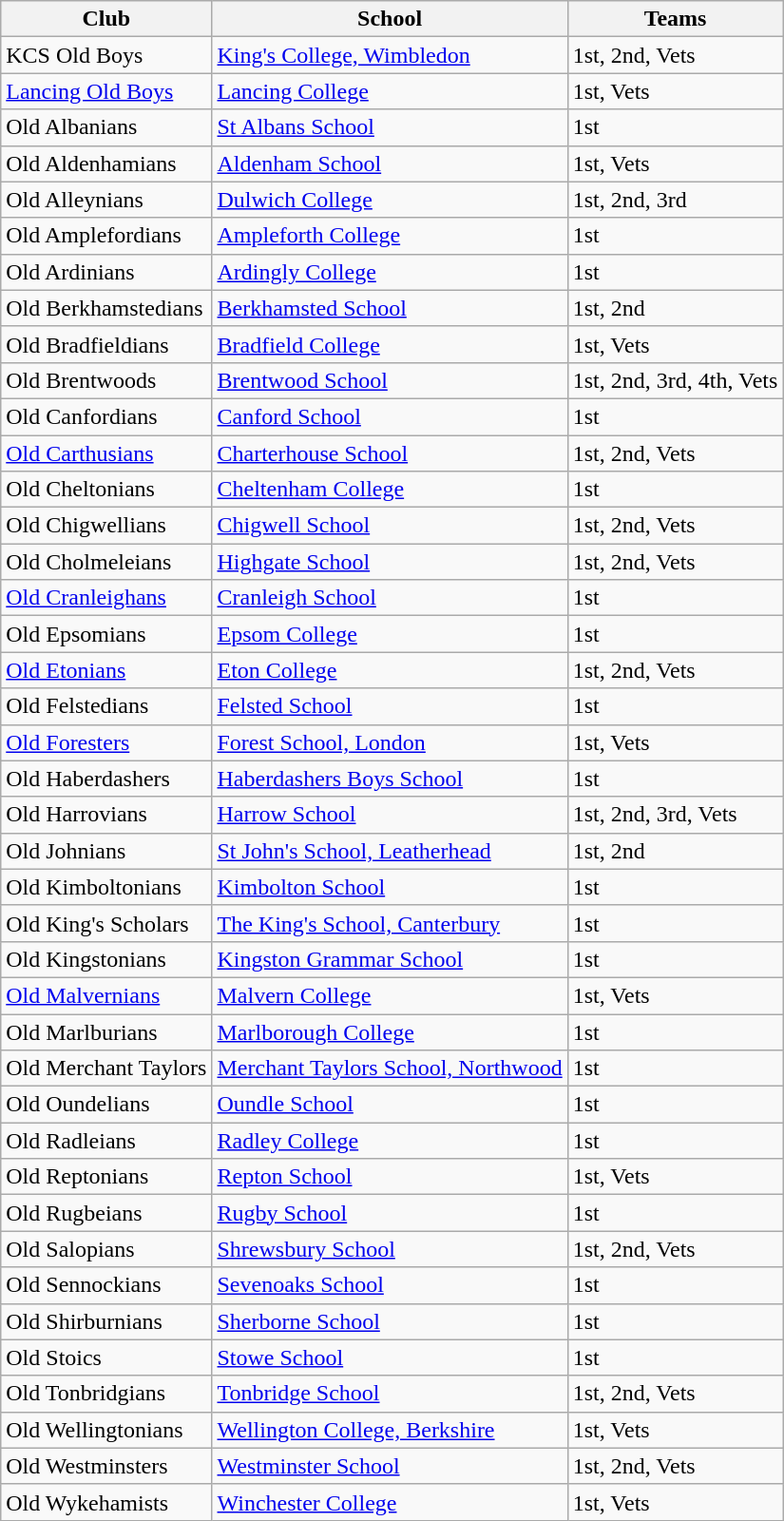<table class="wikitable sortable" style=text-align:center>
<tr>
<th>Club</th>
<th>School</th>
<th>Teams</th>
</tr>
<tr>
<td style="text-align:left;">KCS Old Boys</td>
<td style="text-align:left;"><a href='#'>King's College, Wimbledon</a></td>
<td style="text-align:left;">1st, 2nd, Vets</td>
</tr>
<tr>
<td style="text-align:left;"><a href='#'>Lancing Old Boys</a></td>
<td style="text-align:left;"><a href='#'>Lancing College</a></td>
<td style="text-align:left;">1st, Vets</td>
</tr>
<tr>
<td style="text-align:left;">Old Albanians</td>
<td style="text-align:left;"><a href='#'>St Albans School</a></td>
<td style="text-align:left;">1st</td>
</tr>
<tr>
<td style="text-align:left;">Old Aldenhamians</td>
<td style="text-align:left;"><a href='#'>Aldenham School</a></td>
<td style="text-align:left;">1st, Vets</td>
</tr>
<tr>
<td style="text-align:left;">Old Alleynians</td>
<td style="text-align:left;"><a href='#'>Dulwich College</a></td>
<td style="text-align:left;">1st, 2nd, 3rd</td>
</tr>
<tr>
<td style="text-align:left;">Old Amplefordians</td>
<td style="text-align:left;"><a href='#'>Ampleforth College</a></td>
<td style="text-align:left;">1st</td>
</tr>
<tr>
<td style="text-align:left;">Old Ardinians</td>
<td style="text-align:left;"><a href='#'>Ardingly College</a></td>
<td style="text-align:left;">1st</td>
</tr>
<tr>
<td style="text-align:left;">Old Berkhamstedians</td>
<td style="text-align:left;"><a href='#'>Berkhamsted School</a></td>
<td style="text-align:left;">1st, 2nd</td>
</tr>
<tr>
<td style="text-align:left;">Old Bradfieldians</td>
<td style="text-align:left;"><a href='#'>Bradfield College</a></td>
<td style="text-align:left;">1st, Vets</td>
</tr>
<tr>
<td style="text-align:left;">Old Brentwoods</td>
<td style="text-align:left;"><a href='#'>Brentwood School</a></td>
<td style="text-align:left;">1st, 2nd, 3rd, 4th, Vets</td>
</tr>
<tr>
<td style="text-align:left;">Old Canfordians</td>
<td style="text-align:left;"><a href='#'>Canford School</a></td>
<td style="text-align:left;">1st</td>
</tr>
<tr>
<td style="text-align:left;"><a href='#'>Old Carthusians</a></td>
<td style="text-align:left;"><a href='#'>Charterhouse School</a></td>
<td style="text-align:left;">1st, 2nd, Vets</td>
</tr>
<tr>
<td style="text-align:left;">Old Cheltonians</td>
<td style="text-align:left;"><a href='#'>Cheltenham College</a></td>
<td style="text-align:left;">1st</td>
</tr>
<tr>
<td style="text-align:left;">Old Chigwellians</td>
<td style="text-align:left;"><a href='#'>Chigwell School</a></td>
<td style="text-align:left;">1st, 2nd, Vets</td>
</tr>
<tr>
<td style="text-align:left;">Old Cholmeleians</td>
<td style="text-align:left;"><a href='#'>Highgate School</a></td>
<td style="text-align:left;">1st, 2nd, Vets</td>
</tr>
<tr>
<td style="text-align:left;"><a href='#'>Old Cranleighans</a></td>
<td style="text-align:left;"><a href='#'>Cranleigh School</a></td>
<td style="text-align:left;">1st</td>
</tr>
<tr>
<td style="text-align:left;">Old Epsomians</td>
<td style="text-align:left;"><a href='#'>Epsom College</a></td>
<td style="text-align:left;">1st</td>
</tr>
<tr>
<td style="text-align:left;"><a href='#'>Old Etonians</a></td>
<td style="text-align:left;"><a href='#'>Eton College</a></td>
<td style="text-align:left;">1st, 2nd, Vets</td>
</tr>
<tr>
<td style="text-align:left;">Old Felstedians</td>
<td style="text-align:left;"><a href='#'>Felsted School</a></td>
<td style="text-align:left;">1st</td>
</tr>
<tr>
<td style="text-align:left;"><a href='#'>Old Foresters</a></td>
<td style="text-align:left;"><a href='#'>Forest School, London</a></td>
<td style="text-align:left;">1st, Vets</td>
</tr>
<tr>
<td style="text-align:left;">Old Haberdashers</td>
<td style="text-align:left;"><a href='#'>Haberdashers Boys School</a></td>
<td style="text-align:left;">1st</td>
</tr>
<tr>
<td style="text-align:left;">Old Harrovians</td>
<td style="text-align:left;"><a href='#'>Harrow School</a></td>
<td style="text-align:left;">1st, 2nd, 3rd, Vets</td>
</tr>
<tr>
<td style="text-align:left;">Old Johnians</td>
<td style="text-align:left;"><a href='#'>St John's School, Leatherhead</a></td>
<td style="text-align:left;">1st, 2nd</td>
</tr>
<tr>
<td style="text-align:left;">Old Kimboltonians</td>
<td style="text-align:left;"><a href='#'>Kimbolton School</a></td>
<td style="text-align:left;">1st</td>
</tr>
<tr>
<td style="text-align:left;">Old King's Scholars</td>
<td style="text-align:left;"><a href='#'>The King's School, Canterbury</a></td>
<td style="text-align:left;">1st</td>
</tr>
<tr>
<td style="text-align:left;">Old Kingstonians</td>
<td style="text-align:left;"><a href='#'>Kingston Grammar School</a></td>
<td style="text-align:left;">1st</td>
</tr>
<tr>
<td style="text-align:left;"><a href='#'>Old Malvernians</a></td>
<td style="text-align:left;"><a href='#'>Malvern College</a></td>
<td style="text-align:left;">1st, Vets</td>
</tr>
<tr>
<td style="text-align:left;">Old Marlburians</td>
<td style="text-align:left;"><a href='#'>Marlborough College</a></td>
<td style="text-align:left;">1st</td>
</tr>
<tr>
<td style="text-align:left;">Old Merchant Taylors</td>
<td style="text-align:left;"><a href='#'>Merchant Taylors School, Northwood</a></td>
<td style="text-align:left;">1st</td>
</tr>
<tr>
<td style="text-align:left;">Old Oundelians</td>
<td style="text-align:left;"><a href='#'>Oundle School</a></td>
<td style="text-align:left;">1st</td>
</tr>
<tr>
<td style="text-align:left;">Old Radleians</td>
<td style="text-align:left;"><a href='#'>Radley College</a></td>
<td style="text-align:left;">1st</td>
</tr>
<tr>
<td style="text-align:left;">Old Reptonians</td>
<td style="text-align:left;"><a href='#'>Repton School</a></td>
<td style="text-align:left;">1st, Vets</td>
</tr>
<tr>
<td style="text-align:left;">Old Rugbeians</td>
<td style="text-align:left;"><a href='#'>Rugby School</a></td>
<td style="text-align:left;">1st</td>
</tr>
<tr>
<td style="text-align:left;">Old Salopians</td>
<td style="text-align:left;"><a href='#'>Shrewsbury School</a></td>
<td style="text-align:left;">1st, 2nd, Vets</td>
</tr>
<tr>
<td style="text-align:left;">Old Sennockians</td>
<td style="text-align:left;"><a href='#'>Sevenoaks School</a></td>
<td style="text-align:left;">1st</td>
</tr>
<tr>
<td style="text-align:left;">Old Shirburnians</td>
<td style="text-align:left;"><a href='#'>Sherborne School</a></td>
<td style="text-align:left;">1st</td>
</tr>
<tr>
<td style="text-align:left;">Old Stoics</td>
<td style="text-align:left;"><a href='#'>Stowe School</a></td>
<td style="text-align:left;">1st</td>
</tr>
<tr>
<td style="text-align:left;">Old Tonbridgians</td>
<td style="text-align:left;"><a href='#'>Tonbridge School</a></td>
<td style="text-align:left;">1st, 2nd, Vets</td>
</tr>
<tr>
<td style="text-align:left;">Old Wellingtonians</td>
<td style="text-align:left;"><a href='#'>Wellington College, Berkshire</a></td>
<td style="text-align:left;">1st, Vets</td>
</tr>
<tr>
<td style="text-align:left;">Old Westminsters</td>
<td style="text-align:left;"><a href='#'>Westminster School</a></td>
<td style="text-align:left;">1st, 2nd, Vets</td>
</tr>
<tr>
<td style="text-align:left;">Old Wykehamists</td>
<td style="text-align:left;"><a href='#'>Winchester College</a></td>
<td style="text-align:left;">1st, Vets</td>
</tr>
</table>
